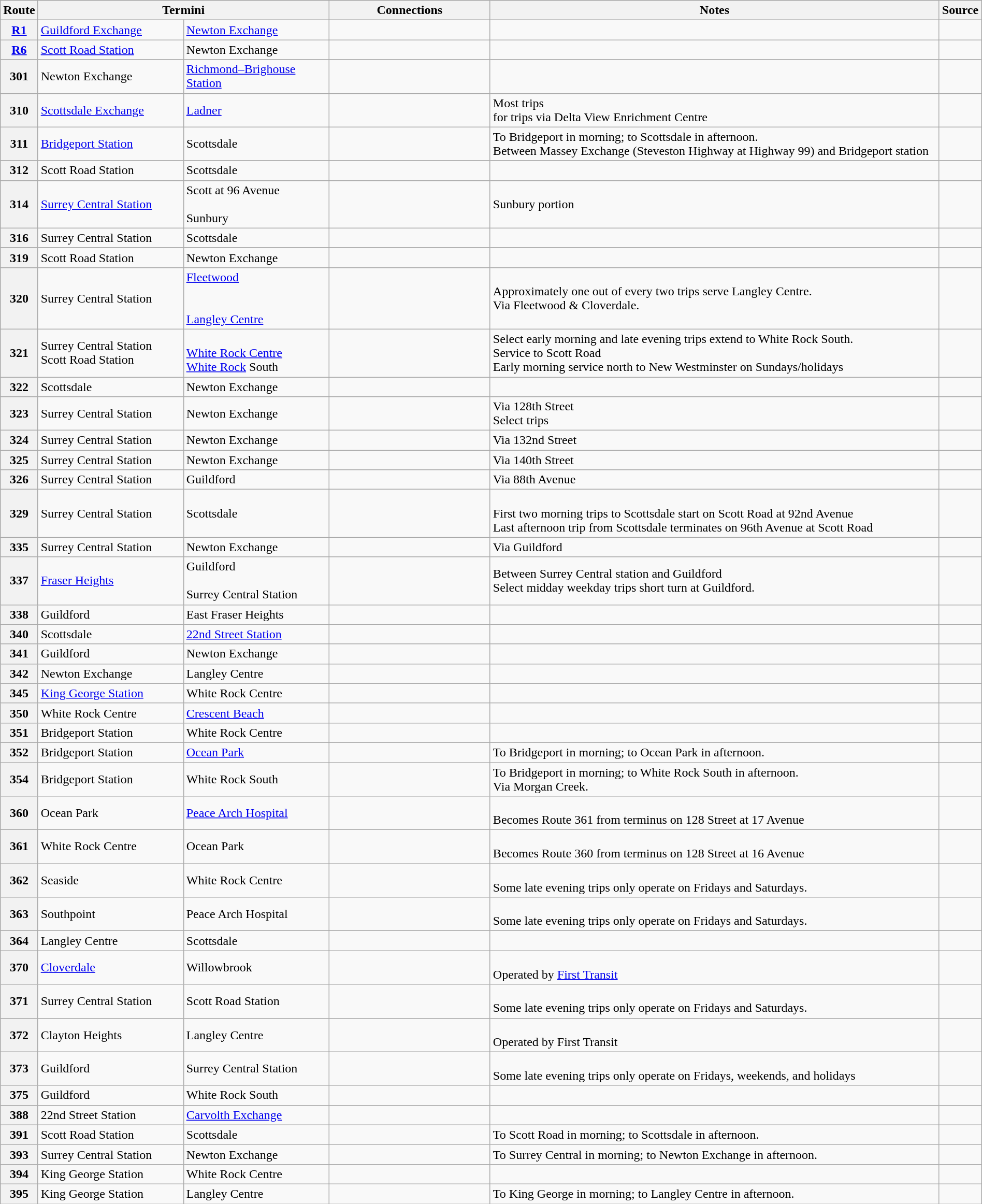<table class="wikitable" style="width: 100%">
<tr>
<th width="40">Route</th>
<th colspan=2>Termini</th>
<th width="200">Connections</th>
<th>Notes</th>
<th>Source</th>
</tr>
<tr>
<th><a href='#'>R1</a></th>
<td width="180"><a href='#'>Guildford Exchange</a></td>
<td width="180"><a href='#'>Newton Exchange</a></td>
<td></td>
<td></td>
<td style="text-align: center;"></td>
</tr>
<tr>
<th><a href='#'>R6</a></th>
<td width="180"><a href='#'>Scott Road Station</a></td>
<td width="180">Newton Exchange</td>
<td></td>
<td></td>
<td style="text-align: center;"></td>
</tr>
<tr>
<th>301</th>
<td width="180">Newton Exchange</td>
<td width="180"><a href='#'>Richmond–Brighouse Station</a></td>
<td></td>
<td><br></td>
<td style="text-align: center;"></td>
</tr>
<tr>
<th>310</th>
<td><a href='#'>Scottsdale Exchange</a></td>
<td><a href='#'>Ladner</a><br></td>
<td></td>
<td> Most trips<br> for trips via Delta View Enrichment Centre</td>
<td style="text-align: center;"></td>
</tr>
<tr>
<th>311</th>
<td><a href='#'>Bridgeport Station</a></td>
<td>Scottsdale</td>
<td></td>
<td> To Bridgeport in morning; to Scottsdale in afternoon.<br> Between Massey Exchange (Steveston Highway at Highway 99) and Bridgeport station</td>
<td style="text-align: center;"></td>
</tr>
<tr>
<th>312</th>
<td>Scott Road Station</td>
<td>Scottsdale</td>
<td></td>
<td></td>
<td style="text-align: center;"></td>
</tr>
<tr>
<th>314</th>
<td><a href='#'>Surrey Central Station</a></td>
<td>Scott at 96 Avenue<br><br>Sunbury<br></td>
<td></td>
<td> Sunbury portion</td>
<td style="text-align: center;"></td>
</tr>
<tr>
<th>316</th>
<td>Surrey Central Station</td>
<td>Scottsdale</td>
<td></td>
<td></td>
<td style="text-align: center;"></td>
</tr>
<tr>
<th>319</th>
<td>Scott Road Station</td>
<td>Newton Exchange</td>
<td></td>
<td></td>
<td style="text-align: center;"></td>
</tr>
<tr>
<th>320</th>
<td>Surrey Central Station</td>
<td><a href='#'>Fleetwood</a><br><br><br><a href='#'>Langley Centre</a></td>
<td></td>
<td>Approximately one out of every two trips serve Langley Centre. <br>Via Fleetwood & Cloverdale.</td>
<td style="text-align: center;"></td>
</tr>
<tr>
<th>321</th>
<td>Surrey Central Station<br>Scott Road Station</td>
<td><br><a href='#'>White Rock Centre</a><br>
<a href='#'>White Rock</a> South<br></td>
<td><br></td>
<td>Select early morning and late evening trips extend to White Rock South.<br> Service to Scott Road<br> Early morning service north to New Westminster on Sundays/holidays</td>
<td style="text-align: center;"></td>
</tr>
<tr>
<th>322</th>
<td>Scottsdale</td>
<td>Newton Exchange</td>
<td></td>
<td></td>
<td style="text-align: center;"></td>
</tr>
<tr>
<th>323</th>
<td>Surrey Central Station</td>
<td>Newton Exchange</td>
<td></td>
<td>Via 128th Street<br> Select trips</td>
<td style="text-align: center;"></td>
</tr>
<tr>
<th>324</th>
<td>Surrey Central Station</td>
<td>Newton Exchange</td>
<td></td>
<td>Via 132nd Street</td>
<td style="text-align: center;"></td>
</tr>
<tr>
<th>325</th>
<td>Surrey Central Station</td>
<td>Newton Exchange</td>
<td></td>
<td>Via 140th Street</td>
<td style="text-align: center;"></td>
</tr>
<tr>
<th>326</th>
<td>Surrey Central Station</td>
<td>Guildford</td>
<td></td>
<td>Via 88th Avenue</td>
<td style="text-align: center;"></td>
</tr>
<tr>
<th>329</th>
<td>Surrey Central Station</td>
<td>Scottsdale</td>
<td></td>
<td><br>First two morning trips to Scottsdale start on Scott Road at 92nd Avenue<br>Last afternoon trip from Scottsdale terminates on 96th Avenue at Scott Road</td>
<td style="text-align: center;"></td>
</tr>
<tr>
<th>335</th>
<td>Surrey Central Station</td>
<td>Newton Exchange</td>
<td></td>
<td>Via Guildford</td>
<td style="text-align: center;"></td>
</tr>
<tr>
<th>337</th>
<td><a href='#'>Fraser Heights</a><br></td>
<td>Guildford<br><br>Surrey Central Station</td>
<td></td>
<td> Between Surrey Central station and Guildford<br>Select midday weekday trips short turn at Guildford.</td>
<td style="text-align: center;"></td>
</tr>
<tr>
<th>338</th>
<td>Guildford</td>
<td>East Fraser Heights<br></td>
<td></td>
<td></td>
<td></td>
</tr>
<tr>
<th>340</th>
<td>Scottsdale</td>
<td><a href='#'>22nd Street Station</a></td>
<td></td>
<td></td>
<td style="text-align: center;"></td>
</tr>
<tr>
<th>341</th>
<td>Guildford</td>
<td>Newton Exchange</td>
<td></td>
<td></td>
<td style="text-align: center;"></td>
</tr>
<tr>
<th>342</th>
<td>Newton Exchange</td>
<td>Langley Centre</td>
<td></td>
<td></td>
<td style="text-align: center;"></td>
</tr>
<tr>
<th>345</th>
<td><a href='#'>King George Station</a></td>
<td>White Rock Centre</td>
<td></td>
<td></td>
<td style="text-align: center;"></td>
</tr>
<tr>
<th>350</th>
<td>White Rock Centre</td>
<td><a href='#'>Crescent Beach</a><br></td>
<td></td>
<td></td>
<td></td>
</tr>
<tr>
<th>351</th>
<td>Bridgeport Station</td>
<td>White Rock Centre</td>
<td></td>
<td></td>
<td style="text-align: center;"></td>
</tr>
<tr>
<th>352</th>
<td>Bridgeport Station</td>
<td><a href='#'>Ocean Park</a><br></td>
<td></td>
<td> To Bridgeport in morning; to Ocean Park in afternoon.</td>
<td style="text-align: center;"></td>
</tr>
<tr>
<th>354</th>
<td>Bridgeport Station</td>
<td>White Rock South<br></td>
<td></td>
<td> To Bridgeport in morning; to White Rock South in afternoon.<br>Via Morgan Creek.</td>
<td style="text-align: center;"></td>
</tr>
<tr>
<th>360</th>
<td>Ocean Park<br></td>
<td><a href='#'>Peace Arch Hospital</a><br></td>
<td></td>
<td><br>Becomes Route 361 from terminus on 128 Street at 17 Avenue</td>
<td style="text-align: center;"></td>
</tr>
<tr>
<th>361</th>
<td>White Rock Centre</td>
<td>Ocean Park<br></td>
<td></td>
<td><br>Becomes Route 360 from terminus on 128 Street at 16 Avenue</td>
<td style="text-align: center;"></td>
</tr>
<tr>
<th>362</th>
<td>Seaside<br></td>
<td>White Rock Centre</td>
<td></td>
<td><br>Some late evening trips only operate on Fridays and Saturdays.</td>
<td style="text-align: center;"></td>
</tr>
<tr>
<th>363</th>
<td>Southpoint<br></td>
<td>Peace Arch Hospital<br></td>
<td></td>
<td><br>Some late evening trips only operate on Fridays and Saturdays.</td>
<td style="text-align: center;"></td>
</tr>
<tr>
<th>364</th>
<td>Langley Centre</td>
<td>Scottsdale</td>
<td></td>
<td></td>
<td style="text-align: center;"></td>
</tr>
<tr>
<th>370</th>
<td><a href='#'>Cloverdale</a><br></td>
<td>Willowbrook<br></td>
<td></td>
<td><br>Operated by <a href='#'>First Transit</a></td>
<td style="text-align: center;"></td>
</tr>
<tr>
<th>371</th>
<td>Surrey Central Station</td>
<td>Scott Road Station</td>
<td></td>
<td><br>Some late evening trips only operate on Fridays and Saturdays.</td>
<td style="text-align: center;"></td>
</tr>
<tr>
<th>372</th>
<td>Clayton Heights<br></td>
<td>Langley Centre</td>
<td></td>
<td><br>Operated by First Transit</td>
<td style="text-align: center;"></td>
</tr>
<tr>
<th>373</th>
<td>Guildford</td>
<td>Surrey Central Station</td>
<td></td>
<td><br>Some late evening trips only operate on Fridays, weekends, and holidays</td>
<td style="text-align: center;"></td>
</tr>
<tr>
<th>375</th>
<td>Guildford</td>
<td>White Rock South<br></td>
<td></td>
<td></td>
<td style="text-align: center;"></td>
</tr>
<tr>
<th>388</th>
<td>22nd Street Station</td>
<td><a href='#'>Carvolth Exchange</a></td>
<td></td>
<td></td>
<td style="text-align: center;"></td>
</tr>
<tr>
<th>391</th>
<td>Scott Road Station</td>
<td>Scottsdale</td>
<td></td>
<td> To Scott Road in morning; to Scottsdale in afternoon.</td>
<td style="text-align: center;"></td>
</tr>
<tr>
<th>393</th>
<td>Surrey Central Station</td>
<td>Newton Exchange</td>
<td></td>
<td> To Surrey Central in morning; to Newton Exchange in afternoon.</td>
<td style="text-align: center;"></td>
</tr>
<tr>
<th>394</th>
<td>King George Station</td>
<td>White Rock Centre</td>
<td></td>
<td></td>
<td style="text-align: center;"></td>
</tr>
<tr>
<th>395</th>
<td>King George Station</td>
<td>Langley Centre</td>
<td></td>
<td> To King George in morning; to Langley Centre in afternoon.</td>
<td style="text-align: center;"></td>
</tr>
</table>
